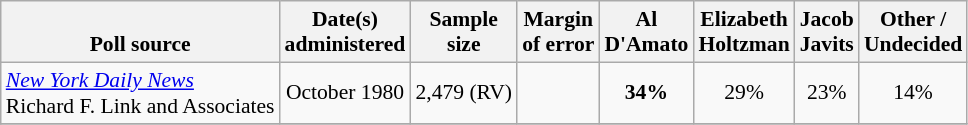<table class="wikitable sortable mw-datatable" style="font-size:90%;text-align:center;line-height:17px">
<tr valign=bottom>
<th>Poll source</th>
<th>Date(s)<br>administered</th>
<th>Sample<br>size</th>
<th>Margin<br>of error</th>
<th class="unsortable">Al<br>D'Amato<br><small></small></th>
<th class="unsortable">Elizabeth<br>Holtzman<br><small></small></th>
<th class="unsortable">Jacob<br>Javits<br><small></small></th>
<th class="unsortable">Other /<br>Undecided</th>
</tr>
<tr>
<td style="text-align:left;"><em><a href='#'>New York Daily News</a></em> <br> Richard F. Link and Associates</td>
<td data-sort-value="2022-09-07">October 1980</td>
<td>2,479 (RV)</td>
<td></td>
<td><strong>34%</strong></td>
<td>29%</td>
<td>23%</td>
<td>14%</td>
</tr>
<tr>
</tr>
</table>
